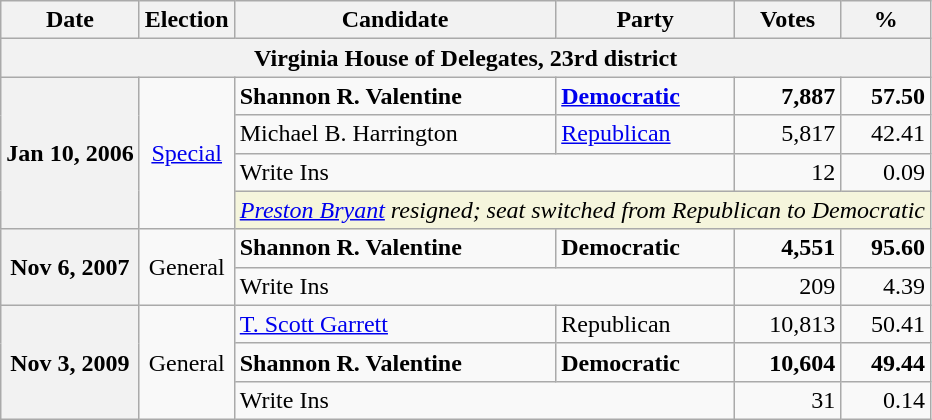<table class="wikitable">
<tr>
<th>Date</th>
<th>Election</th>
<th>Candidate</th>
<th>Party</th>
<th>Votes</th>
<th>%</th>
</tr>
<tr>
<th colspan="6">Virginia House of Delegates, 23rd district</th>
</tr>
<tr>
<th rowspan="4">Jan 10, 2006</th>
<td rowspan="4" align="center"><a href='#'>Special</a></td>
<td><strong>Shannon R. Valentine</strong></td>
<td><strong><a href='#'>Democratic</a></strong></td>
<td align="right"><strong>7,887</strong></td>
<td align="right"><strong>57.50</strong></td>
</tr>
<tr>
<td>Michael B. Harrington</td>
<td><a href='#'>Republican</a></td>
<td align="right">5,817</td>
<td align="right">42.41</td>
</tr>
<tr>
<td colspan="2">Write Ins</td>
<td align="right">12</td>
<td align="right">0.09</td>
</tr>
<tr>
<td colspan="4" style="background:Beige"><em><a href='#'>Preston Bryant</a> resigned; seat switched from Republican to Democratic</em></td>
</tr>
<tr>
<th rowspan="2">Nov 6, 2007</th>
<td rowspan="2" align="center">General</td>
<td><strong>Shannon R. Valentine</strong></td>
<td><strong>Democratic</strong></td>
<td align="right"><strong>4,551</strong></td>
<td align="right"><strong>95.60</strong></td>
</tr>
<tr>
<td colspan="2">Write Ins</td>
<td align="right">209</td>
<td align="right">4.39</td>
</tr>
<tr>
<th rowspan="3">Nov 3, 2009</th>
<td rowspan="3" align="center">General</td>
<td><a href='#'>T. Scott Garrett</a></td>
<td>Republican</td>
<td align="right">10,813</td>
<td align="right">50.41</td>
</tr>
<tr>
<td><strong>Shannon R. Valentine</strong></td>
<td><strong>Democratic</strong></td>
<td align="right"><strong>10,604</strong></td>
<td align="right"><strong>49.44</strong></td>
</tr>
<tr>
<td colspan="2">Write Ins</td>
<td align="right">31</td>
<td align="right">0.14</td>
</tr>
</table>
